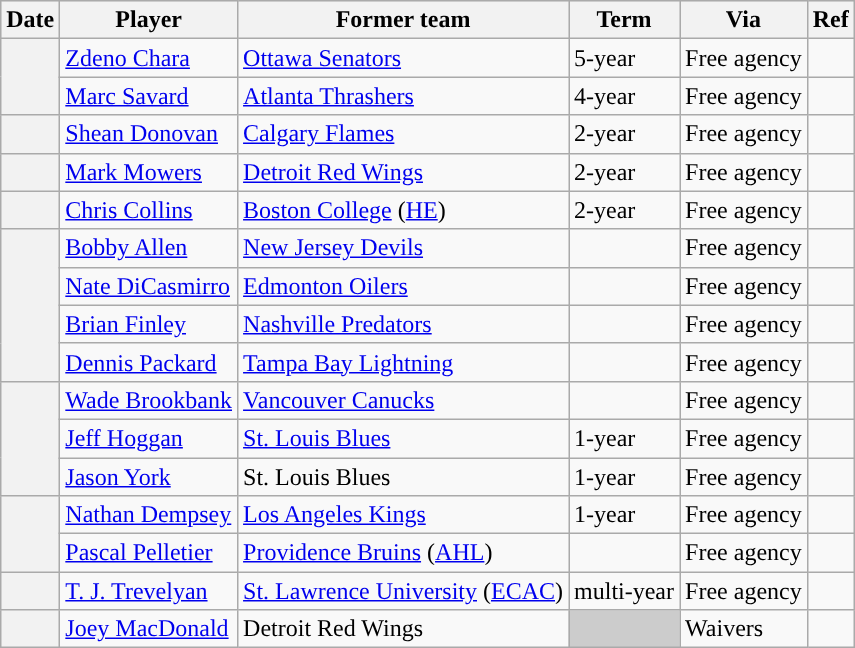<table class="wikitable plainrowheaders">
<tr style="background:#ddd; text-align:center;">
<th>Date</th>
<th>Player</th>
<th>Former team</th>
<th>Term</th>
<th>Via</th>
<th>Ref</th>
</tr>
<tr>
<th scope="row" rowspan=2></th>
<td><a href='#'>Zdeno Chara</a></td>
<td><a href='#'>Ottawa Senators</a></td>
<td>5-year</td>
<td>Free agency</td>
<td></td>
</tr>
<tr>
<td><a href='#'>Marc Savard</a></td>
<td><a href='#'>Atlanta Thrashers</a></td>
<td>4-year</td>
<td>Free agency</td>
<td></td>
</tr>
<tr>
<th scope="row"></th>
<td><a href='#'>Shean Donovan</a></td>
<td><a href='#'>Calgary Flames</a></td>
<td>2-year</td>
<td>Free agency</td>
<td></td>
</tr>
<tr>
<th scope="row"></th>
<td><a href='#'>Mark Mowers</a></td>
<td><a href='#'>Detroit Red Wings</a></td>
<td>2-year</td>
<td>Free agency</td>
<td></td>
</tr>
<tr>
<th scope="row"></th>
<td><a href='#'>Chris Collins</a></td>
<td><a href='#'>Boston College</a> (<a href='#'>HE</a>)</td>
<td>2-year</td>
<td>Free agency</td>
<td></td>
</tr>
<tr>
<th scope="row" rowspan=4></th>
<td><a href='#'>Bobby Allen</a></td>
<td><a href='#'>New Jersey Devils</a></td>
<td></td>
<td>Free agency</td>
<td></td>
</tr>
<tr>
<td><a href='#'>Nate DiCasmirro</a></td>
<td><a href='#'>Edmonton Oilers</a></td>
<td></td>
<td>Free agency</td>
<td></td>
</tr>
<tr>
<td><a href='#'>Brian Finley</a></td>
<td><a href='#'>Nashville Predators</a></td>
<td></td>
<td>Free agency</td>
<td></td>
</tr>
<tr>
<td><a href='#'>Dennis Packard</a></td>
<td><a href='#'>Tampa Bay Lightning</a></td>
<td></td>
<td>Free agency</td>
<td></td>
</tr>
<tr>
<th scope="row" rowspan=3></th>
<td><a href='#'>Wade Brookbank</a></td>
<td><a href='#'>Vancouver Canucks</a></td>
<td></td>
<td>Free agency</td>
<td></td>
</tr>
<tr>
<td><a href='#'>Jeff Hoggan</a></td>
<td><a href='#'>St. Louis Blues</a></td>
<td>1-year</td>
<td>Free agency</td>
<td></td>
</tr>
<tr>
<td><a href='#'>Jason York</a></td>
<td>St. Louis Blues</td>
<td>1-year</td>
<td>Free agency</td>
<td></td>
</tr>
<tr>
<th scope="row" rowspan=2></th>
<td><a href='#'>Nathan Dempsey</a></td>
<td><a href='#'>Los Angeles Kings</a></td>
<td>1-year</td>
<td>Free agency</td>
<td></td>
</tr>
<tr>
<td><a href='#'>Pascal Pelletier</a></td>
<td><a href='#'>Providence Bruins</a> (<a href='#'>AHL</a>)</td>
<td></td>
<td>Free agency</td>
<td></td>
</tr>
<tr>
<th scope="row"></th>
<td><a href='#'>T. J. Trevelyan</a></td>
<td><a href='#'>St. Lawrence University</a> (<a href='#'>ECAC</a>)</td>
<td>multi-year</td>
<td>Free agency</td>
<td></td>
</tr>
<tr>
<th scope="row"></th>
<td><a href='#'>Joey MacDonald</a></td>
<td>Detroit Red Wings</td>
<td style="background:#ccc"></td>
<td>Waivers</td>
<td></td>
</tr>
</table>
